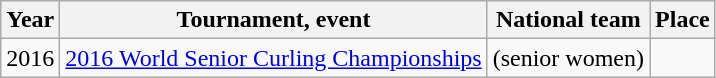<table class="wikitable">
<tr>
<th scope="col">Year</th>
<th scope="col">Tournament, event</th>
<th scope="col">National team</th>
<th scope="col">Place</th>
</tr>
<tr>
<td>2016</td>
<td><a href='#'>2016 World Senior Curling Championships</a></td>
<td> (senior women)</td>
<td></td>
</tr>
</table>
